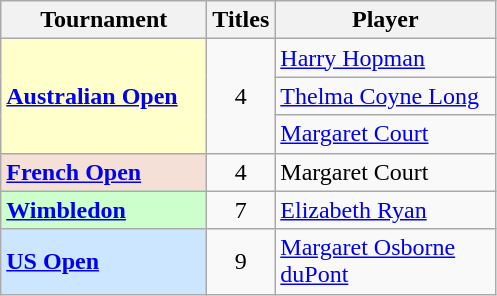<table class="wikitable nowrap">
<tr>
<th width="130">Tournament</th>
<th>Titles</th>
<th width="140">Player</th>
</tr>
<tr>
<td rowspan="3" style="background: #ffffcc;"><strong><a href='#'>Australian Open</a></strong></td>
<td rowspan="3" style="text-align: center;">4</td>
<td> <a href='#'>Harry Hopman</a></td>
</tr>
<tr>
<td> <a href='#'>Thelma Coyne Long</a></td>
</tr>
<tr>
<td> <a href='#'>Margaret Court</a></td>
</tr>
<tr>
<td style="background: #f4e0d7;"><strong><a href='#'>French Open</a></strong></td>
<td style="text-align: center;">4</td>
<td> Margaret Court</td>
</tr>
<tr>
<td style="background: #ccffcc;"><strong><a href='#'>Wimbledon</a></strong></td>
<td style="text-align: center;">7</td>
<td> <a href='#'>Elizabeth Ryan</a></td>
</tr>
<tr>
<td style="background: #cce6ff;"><strong><a href='#'>US Open</a></strong></td>
<td style="text-align: center;">9</td>
<td> <a href='#'>Margaret Osborne duPont</a></td>
</tr>
</table>
